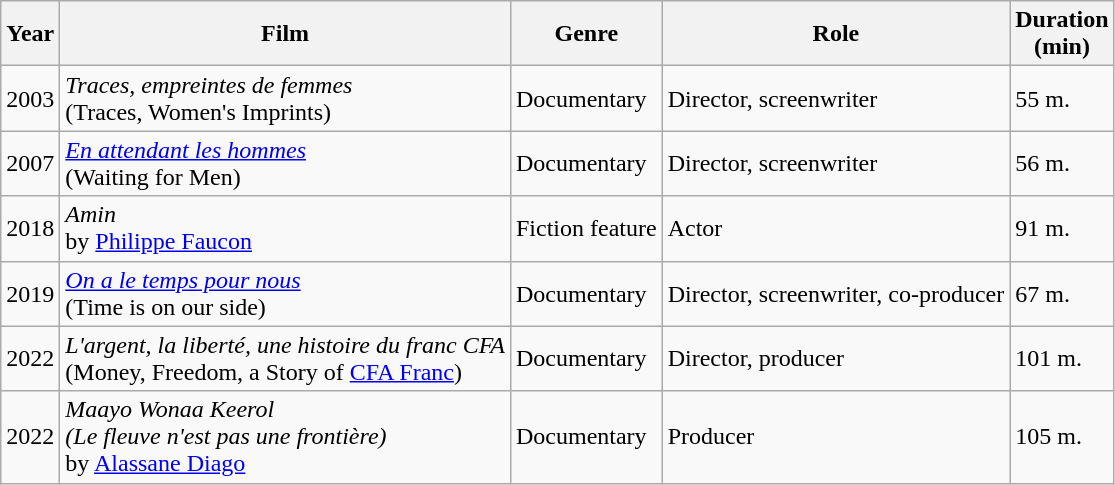<table class="wikitable">
<tr>
<th>Year</th>
<th>Film</th>
<th>Genre</th>
<th>Role</th>
<th>Duration<br>(min)</th>
</tr>
<tr>
<td>2003</td>
<td><em>Traces, empreintes de femmes</em><br>(Traces, Women's Imprints)</td>
<td>Documentary</td>
<td>Director, screenwriter</td>
<td>55 m.</td>
</tr>
<tr>
<td>2007</td>
<td><em><a href='#'>En attendant les hommes</a></em><br>(Waiting for Men)</td>
<td>Documentary</td>
<td>Director, screenwriter</td>
<td>56 m.</td>
</tr>
<tr>
<td>2018</td>
<td><em>Amin</em><br>by <a href='#'>Philippe Faucon</a></td>
<td>Fiction feature</td>
<td>Actor</td>
<td>91 m.</td>
</tr>
<tr>
<td>2019</td>
<td><em><a href='#'>On a le temps pour nous</a></em><br>(Time is on our side)</td>
<td>Documentary</td>
<td>Director, screenwriter, co-producer</td>
<td>67 m.</td>
</tr>
<tr>
<td>2022</td>
<td><em>L'argent, la liberté, une histoire du franc CFA</em><br>(Money, Freedom, a Story of <a href='#'>CFA Franc</a>)</td>
<td>Documentary</td>
<td>Director, producer</td>
<td>101 m.</td>
</tr>
<tr>
<td>2022</td>
<td><em>Maayo Wonaa Keerol<br>(Le fleuve n'est pas une frontière)</em><br>by <a href='#'>Alassane Diago</a></td>
<td>Documentary</td>
<td>Producer</td>
<td>105 m.</td>
</tr>
</table>
